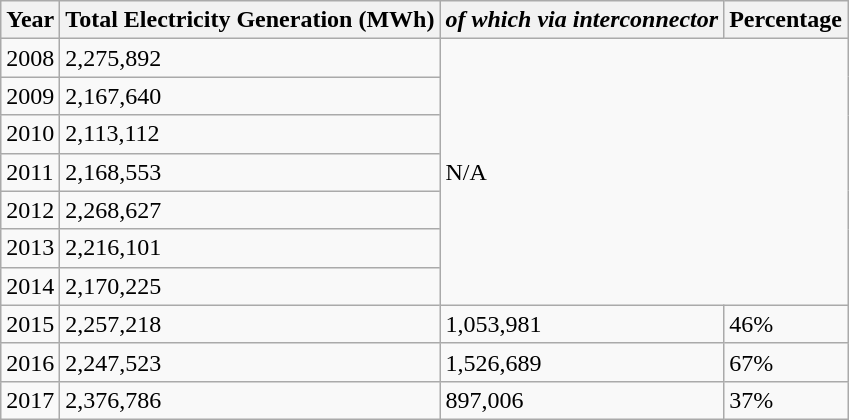<table class="wikitable">
<tr>
<th>Year</th>
<th>Total Electricity Generation (MWh)</th>
<th><em>of which via interconnector</em></th>
<th>Percentage</th>
</tr>
<tr>
<td>2008</td>
<td>2,275,892</td>
<td colspan="2" rowspan="7">N/A</td>
</tr>
<tr>
<td>2009</td>
<td>2,167,640</td>
</tr>
<tr>
<td>2010</td>
<td>2,113,112</td>
</tr>
<tr>
<td>2011</td>
<td>2,168,553</td>
</tr>
<tr>
<td>2012</td>
<td>2,268,627</td>
</tr>
<tr>
<td>2013</td>
<td>2,216,101</td>
</tr>
<tr>
<td>2014</td>
<td>2,170,225</td>
</tr>
<tr>
<td>2015</td>
<td>2,257,218</td>
<td>1,053,981</td>
<td>46%</td>
</tr>
<tr>
<td>2016</td>
<td>2,247,523</td>
<td>1,526,689</td>
<td>67%</td>
</tr>
<tr>
<td>2017</td>
<td>2,376,786</td>
<td>897,006</td>
<td>37%</td>
</tr>
</table>
